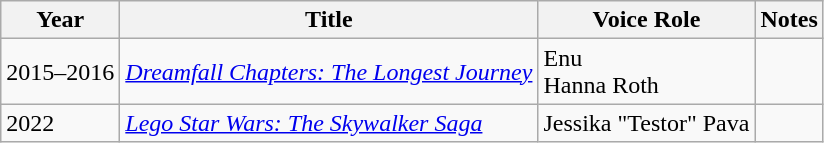<table class="wikitable sortable">
<tr>
<th>Year</th>
<th>Title</th>
<th>Voice Role</th>
<th class="unsortable">Notes</th>
</tr>
<tr>
<td>2015–2016</td>
<td><em><a href='#'>Dreamfall Chapters: The Longest Journey</a></em></td>
<td>Enu <br> Hanna Roth</td>
<td></td>
</tr>
<tr>
<td>2022</td>
<td><em><a href='#'>Lego Star Wars: The Skywalker Saga</a></em></td>
<td>Jessika "Testor" Pava</td>
<td></td>
</tr>
</table>
